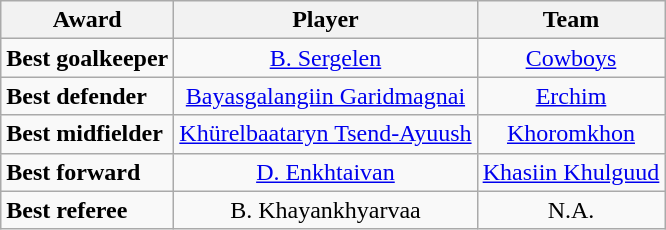<table class="wikitable" style="text-align:center">
<tr>
<th>Award</th>
<th>Player</th>
<th>Team</th>
</tr>
<tr>
<td align=left><strong>Best goalkeeper</strong></td>
<td><a href='#'>B. Sergelen</a></td>
<td><a href='#'>Cowboys</a></td>
</tr>
<tr>
<td align=left><strong>Best defender</strong></td>
<td><a href='#'>Bayasgalangiin Garidmagnai</a></td>
<td><a href='#'>Erchim</a></td>
</tr>
<tr>
<td align=left><strong>Best midfielder</strong></td>
<td><a href='#'>Khürelbaataryn Tsend-Ayuush</a></td>
<td><a href='#'>Khoromkhon</a></td>
</tr>
<tr>
<td align=left><strong>Best forward</strong></td>
<td><a href='#'>D. Enkhtaivan</a></td>
<td><a href='#'>Khasiin Khulguud</a></td>
</tr>
<tr>
<td align=left><strong>Best referee</strong></td>
<td>B. Khayankhyarvaa</td>
<td>N.A.</td>
</tr>
</table>
